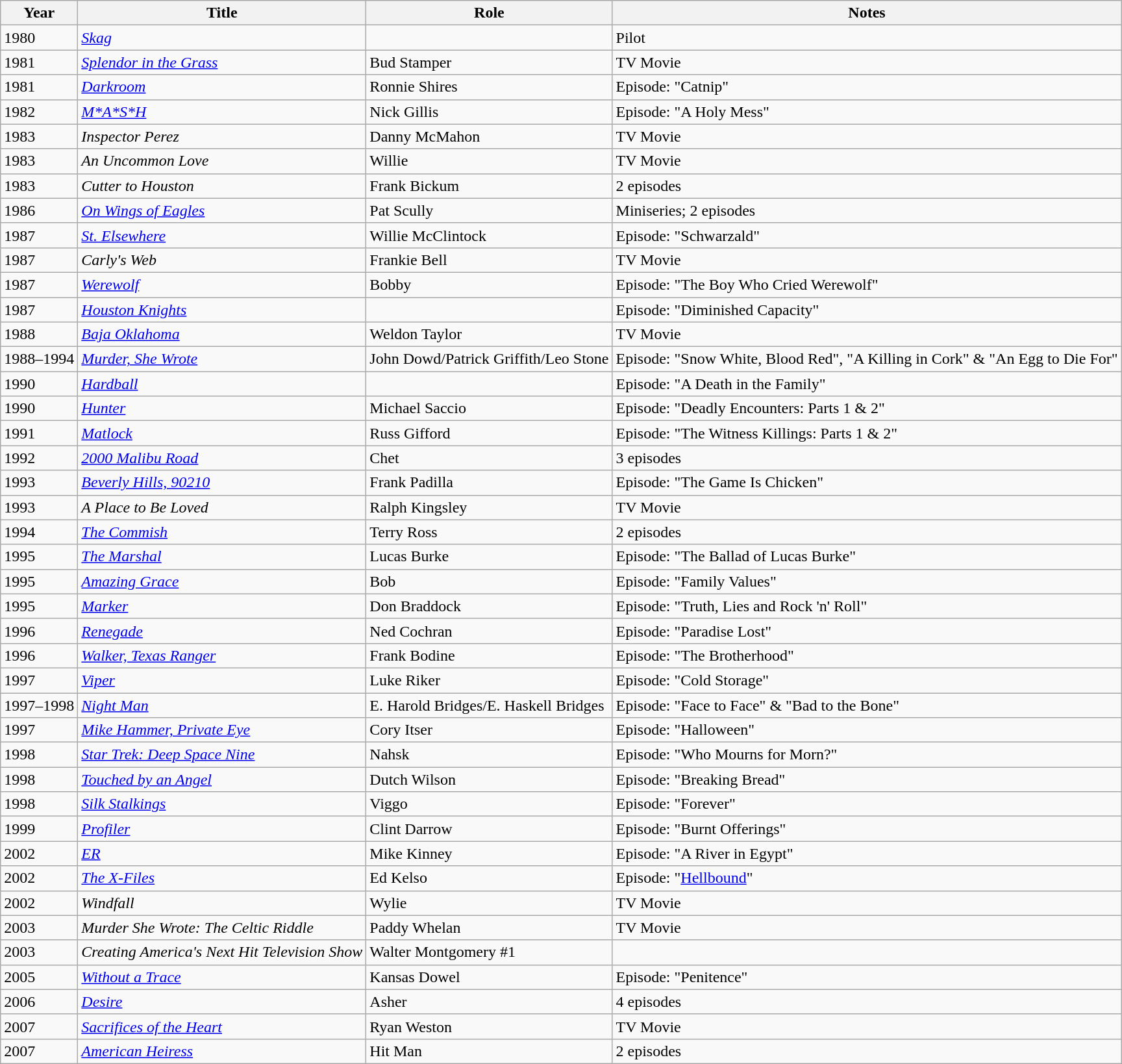<table class="wikitable sortable">
<tr>
<th>Year</th>
<th>Title</th>
<th>Role</th>
<th>Notes</th>
</tr>
<tr>
<td>1980</td>
<td><em><a href='#'>Skag</a></em></td>
<td></td>
<td>Pilot</td>
</tr>
<tr>
<td>1981</td>
<td><em><a href='#'>Splendor in the Grass</a></em></td>
<td>Bud Stamper</td>
<td>TV Movie</td>
</tr>
<tr>
<td>1981</td>
<td><em><a href='#'>Darkroom</a></em></td>
<td>Ronnie Shires</td>
<td>Episode: "Catnip"</td>
</tr>
<tr>
<td>1982</td>
<td><em><a href='#'>M*A*S*H</a></em></td>
<td>Nick Gillis</td>
<td>Episode: "A Holy Mess"</td>
</tr>
<tr>
<td>1983</td>
<td><em>Inspector Perez</em></td>
<td>Danny McMahon</td>
<td>TV Movie</td>
</tr>
<tr>
<td>1983</td>
<td><em>An Uncommon Love</em></td>
<td>Willie</td>
<td>TV Movie</td>
</tr>
<tr>
<td>1983</td>
<td><em>Cutter to Houston</em></td>
<td>Frank Bickum</td>
<td>2 episodes</td>
</tr>
<tr>
<td>1986</td>
<td><em><a href='#'>On Wings of Eagles</a></em></td>
<td>Pat Scully</td>
<td>Miniseries; 2 episodes</td>
</tr>
<tr>
<td>1987</td>
<td><em><a href='#'>St. Elsewhere</a></em></td>
<td>Willie McClintock</td>
<td>Episode: "Schwarzald"</td>
</tr>
<tr>
<td>1987</td>
<td><em>Carly's Web</em></td>
<td>Frankie Bell</td>
<td>TV Movie</td>
</tr>
<tr>
<td>1987</td>
<td><em><a href='#'>Werewolf</a></em></td>
<td>Bobby</td>
<td>Episode: "The Boy Who Cried Werewolf"</td>
</tr>
<tr>
<td>1987</td>
<td><em><a href='#'>Houston Knights</a></em></td>
<td></td>
<td>Episode: "Diminished Capacity"</td>
</tr>
<tr>
<td>1988</td>
<td><em><a href='#'>Baja Oklahoma</a></em></td>
<td>Weldon Taylor</td>
<td>TV Movie</td>
</tr>
<tr>
<td>1988–1994</td>
<td><em><a href='#'>Murder, She Wrote</a></em></td>
<td>John Dowd/Patrick Griffith/Leo Stone</td>
<td>Episode: "Snow White, Blood Red", "A Killing in Cork" & "An Egg to Die For"</td>
</tr>
<tr>
<td>1990</td>
<td><em><a href='#'>Hardball</a></em></td>
<td></td>
<td>Episode: "A Death in the Family"</td>
</tr>
<tr>
<td>1990</td>
<td><em><a href='#'>Hunter</a></em></td>
<td>Michael Saccio</td>
<td>Episode: "Deadly Encounters: Parts 1 & 2"</td>
</tr>
<tr>
<td>1991</td>
<td><em><a href='#'>Matlock</a></em></td>
<td>Russ Gifford</td>
<td>Episode: "The Witness Killings: Parts 1 & 2"</td>
</tr>
<tr>
<td>1992</td>
<td><em><a href='#'>2000 Malibu Road</a></em></td>
<td>Chet</td>
<td>3 episodes</td>
</tr>
<tr>
<td>1993</td>
<td><em><a href='#'>Beverly Hills, 90210</a></em></td>
<td>Frank Padilla</td>
<td>Episode: "The Game Is Chicken"</td>
</tr>
<tr>
<td>1993</td>
<td><em>A Place to Be Loved</em></td>
<td>Ralph Kingsley</td>
<td>TV Movie</td>
</tr>
<tr>
<td>1994</td>
<td><em><a href='#'>The Commish</a></em></td>
<td>Terry Ross</td>
<td>2 episodes</td>
</tr>
<tr>
<td>1995</td>
<td><em><a href='#'>The Marshal</a></em></td>
<td>Lucas Burke</td>
<td>Episode: "The Ballad of Lucas Burke"</td>
</tr>
<tr>
<td>1995</td>
<td><em><a href='#'>Amazing Grace</a></em></td>
<td>Bob</td>
<td>Episode: "Family Values"</td>
</tr>
<tr>
<td>1995</td>
<td><em><a href='#'>Marker</a></em></td>
<td>Don Braddock</td>
<td>Episode: "Truth, Lies and Rock 'n' Roll"</td>
</tr>
<tr>
<td>1996</td>
<td><em><a href='#'>Renegade</a></em></td>
<td>Ned Cochran</td>
<td>Episode: "Paradise Lost"</td>
</tr>
<tr>
<td>1996</td>
<td><em><a href='#'>Walker, Texas Ranger</a></em></td>
<td>Frank Bodine</td>
<td>Episode: "The Brotherhood"</td>
</tr>
<tr>
<td>1997</td>
<td><em><a href='#'>Viper</a></em></td>
<td>Luke Riker</td>
<td>Episode: "Cold Storage"</td>
</tr>
<tr>
<td>1997–1998</td>
<td><em><a href='#'>Night Man</a></em></td>
<td>E. Harold Bridges/E. Haskell Bridges</td>
<td>Episode: "Face to Face" & "Bad to the Bone"</td>
</tr>
<tr>
<td>1997</td>
<td><em><a href='#'>Mike Hammer, Private Eye</a></em></td>
<td>Cory Itser</td>
<td>Episode: "Halloween"</td>
</tr>
<tr>
<td>1998</td>
<td><em><a href='#'>Star Trek: Deep Space Nine</a></em></td>
<td>Nahsk</td>
<td>Episode: "Who Mourns for Morn?"</td>
</tr>
<tr>
<td>1998</td>
<td><em><a href='#'>Touched by an Angel</a></em></td>
<td>Dutch Wilson</td>
<td>Episode: "Breaking Bread"</td>
</tr>
<tr>
<td>1998</td>
<td><em><a href='#'>Silk Stalkings</a></em></td>
<td>Viggo</td>
<td>Episode: "Forever"</td>
</tr>
<tr>
<td>1999</td>
<td><em><a href='#'>Profiler</a></em></td>
<td>Clint Darrow</td>
<td>Episode: "Burnt Offerings"</td>
</tr>
<tr>
<td>2002</td>
<td><em><a href='#'>ER</a></em></td>
<td>Mike Kinney</td>
<td>Episode: "A River in Egypt"</td>
</tr>
<tr>
<td>2002</td>
<td><em><a href='#'>The X-Files</a></em></td>
<td>Ed Kelso</td>
<td>Episode: "<a href='#'>Hellbound</a>"</td>
</tr>
<tr>
<td>2002</td>
<td><em>Windfall</em></td>
<td>Wylie</td>
<td>TV Movie</td>
</tr>
<tr>
<td>2003</td>
<td><em>Murder She Wrote: The Celtic Riddle</em></td>
<td>Paddy Whelan</td>
<td>TV Movie</td>
</tr>
<tr>
<td>2003</td>
<td><em>Creating America's Next Hit Television Show</em></td>
<td>Walter Montgomery #1</td>
<td></td>
</tr>
<tr>
<td>2005</td>
<td><em><a href='#'>Without a Trace</a></em></td>
<td>Kansas Dowel</td>
<td>Episode: "Penitence"</td>
</tr>
<tr>
<td>2006</td>
<td><em><a href='#'>Desire</a></em></td>
<td>Asher</td>
<td>4 episodes</td>
</tr>
<tr>
<td>2007</td>
<td><em><a href='#'>Sacrifices of the Heart</a></em></td>
<td>Ryan Weston</td>
<td>TV Movie</td>
</tr>
<tr>
<td>2007</td>
<td><em><a href='#'>American Heiress</a></em></td>
<td>Hit Man</td>
<td>2 episodes</td>
</tr>
</table>
